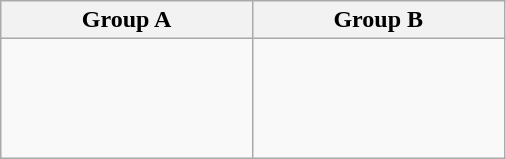<table class="wikitable">
<tr>
<th width=20%>Group A</th>
<th width=20%>Group B</th>
</tr>
<tr>
<td valign="top"><br><br>
<br>
<br></td>
<td valign="top"><br><br>
<br>
<br></td>
</tr>
</table>
